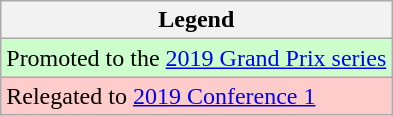<table class="wikitable">
<tr>
<th>Legend</th>
</tr>
<tr bgcolor=ccffcc>
<td>Promoted to the <a href='#'>2019 Grand Prix series</a></td>
</tr>
<tr bgcolor=ffcccc>
<td>Relegated to <a href='#'>2019 Conference 1</a></td>
</tr>
</table>
